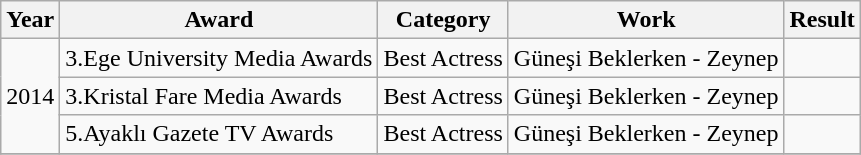<table class="wikitable sortable">
<tr>
<th>Year</th>
<th>Award</th>
<th>Category</th>
<th>Work</th>
<th>Result</th>
</tr>
<tr>
<td rowspan="3">2014</td>
<td>3.Ege University Media Awards</td>
<td>Best Actress</td>
<td>Güneşi Beklerken - Zeynep</td>
<td></td>
</tr>
<tr>
<td>3.Kristal Fare Media Awards</td>
<td>Best Actress</td>
<td>Güneşi Beklerken - Zeynep</td>
<td></td>
</tr>
<tr>
<td>5.Ayaklı Gazete TV Awards</td>
<td>Best Actress</td>
<td>Güneşi Beklerken - Zeynep</td>
<td></td>
</tr>
<tr>
</tr>
</table>
